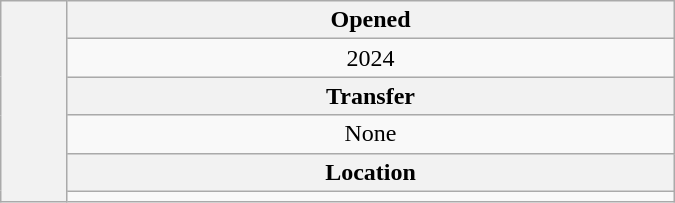<table class=wikitable style="text-align: center; width: 450px; float:right">
<tr>
<th rowspan="6"></th>
<th>Opened</th>
</tr>
<tr>
<td>2024</td>
</tr>
<tr>
<th>Transfer</th>
</tr>
<tr>
<td>None</td>
</tr>
<tr>
<th>Location</th>
</tr>
<tr>
<td></td>
</tr>
</table>
